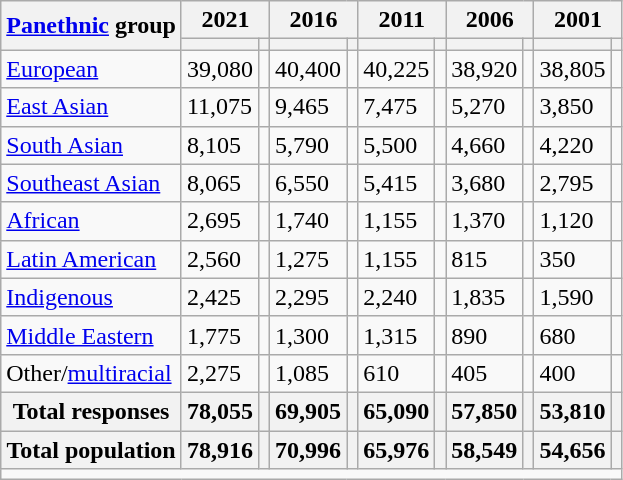<table class="wikitable collapsible sortable">
<tr>
<th rowspan="2"><a href='#'>Panethnic</a> group</th>
<th colspan="2">2021</th>
<th colspan="2">2016</th>
<th colspan="2">2011</th>
<th colspan="2">2006</th>
<th colspan="2">2001</th>
</tr>
<tr>
<th><a href='#'></a></th>
<th></th>
<th></th>
<th></th>
<th></th>
<th></th>
<th></th>
<th></th>
<th></th>
<th></th>
</tr>
<tr>
<td><a href='#'>European</a></td>
<td>39,080</td>
<td></td>
<td>40,400</td>
<td></td>
<td>40,225</td>
<td></td>
<td>38,920</td>
<td></td>
<td>38,805</td>
<td></td>
</tr>
<tr>
<td><a href='#'>East Asian</a></td>
<td>11,075</td>
<td></td>
<td>9,465</td>
<td></td>
<td>7,475</td>
<td></td>
<td>5,270</td>
<td></td>
<td>3,850</td>
<td></td>
</tr>
<tr>
<td><a href='#'>South Asian</a></td>
<td>8,105</td>
<td></td>
<td>5,790</td>
<td></td>
<td>5,500</td>
<td></td>
<td>4,660</td>
<td></td>
<td>4,220</td>
<td></td>
</tr>
<tr>
<td><a href='#'>Southeast Asian</a></td>
<td>8,065</td>
<td></td>
<td>6,550</td>
<td></td>
<td>5,415</td>
<td></td>
<td>3,680</td>
<td></td>
<td>2,795</td>
<td></td>
</tr>
<tr>
<td><a href='#'>African</a></td>
<td>2,695</td>
<td></td>
<td>1,740</td>
<td></td>
<td>1,155</td>
<td></td>
<td>1,370</td>
<td></td>
<td>1,120</td>
<td></td>
</tr>
<tr>
<td><a href='#'>Latin American</a></td>
<td>2,560</td>
<td></td>
<td>1,275</td>
<td></td>
<td>1,155</td>
<td></td>
<td>815</td>
<td></td>
<td>350</td>
<td></td>
</tr>
<tr>
<td><a href='#'>Indigenous</a></td>
<td>2,425</td>
<td></td>
<td>2,295</td>
<td></td>
<td>2,240</td>
<td></td>
<td>1,835</td>
<td></td>
<td>1,590</td>
<td></td>
</tr>
<tr>
<td><a href='#'>Middle Eastern</a></td>
<td>1,775</td>
<td></td>
<td>1,300</td>
<td></td>
<td>1,315</td>
<td></td>
<td>890</td>
<td></td>
<td>680</td>
<td></td>
</tr>
<tr>
<td>Other/<a href='#'>multiracial</a></td>
<td>2,275</td>
<td></td>
<td>1,085</td>
<td></td>
<td>610</td>
<td></td>
<td>405</td>
<td></td>
<td>400</td>
<td></td>
</tr>
<tr>
<th>Total responses</th>
<th>78,055</th>
<th></th>
<th>69,905</th>
<th></th>
<th>65,090</th>
<th></th>
<th>57,850</th>
<th></th>
<th>53,810</th>
<th></th>
</tr>
<tr class="sortbottom">
<th>Total population</th>
<th>78,916</th>
<th></th>
<th>70,996</th>
<th></th>
<th>65,976</th>
<th></th>
<th>58,549</th>
<th></th>
<th>54,656</th>
<th></th>
</tr>
<tr class="sortbottom">
<td colspan="11"></td>
</tr>
</table>
